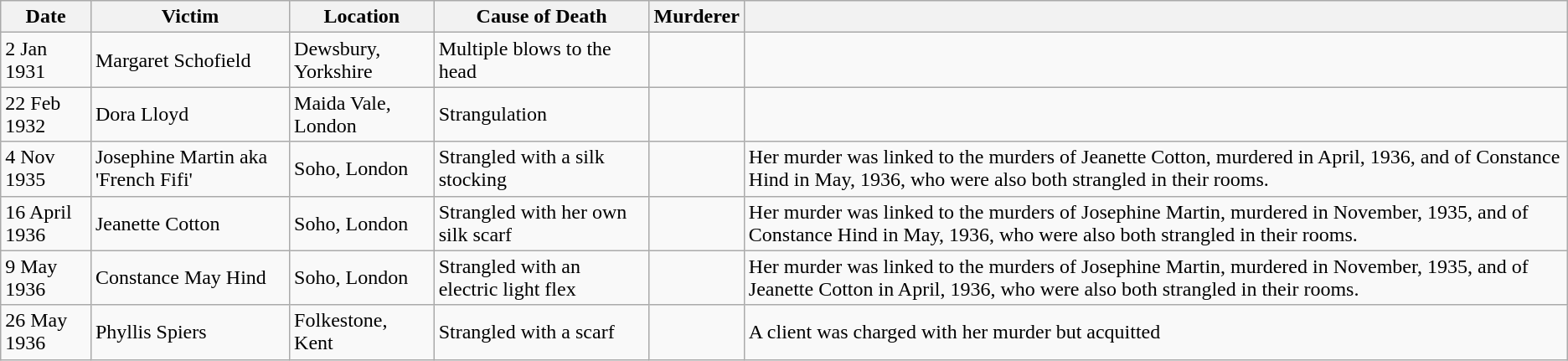<table class="wikitable">
<tr>
<th>Date</th>
<th>Victim</th>
<th>Location</th>
<th>Cause of Death</th>
<th>Murderer</th>
<th></th>
</tr>
<tr>
<td>2 Jan 1931</td>
<td>Margaret Schofield</td>
<td>Dewsbury, Yorkshire</td>
<td>Multiple blows to the head</td>
<td></td>
<td></td>
</tr>
<tr>
<td>22 Feb 1932</td>
<td>Dora Lloyd</td>
<td>Maida Vale, London</td>
<td>Strangulation</td>
<td></td>
<td></td>
</tr>
<tr>
<td>4 Nov 1935</td>
<td>Josephine Martin aka 'French Fifi'</td>
<td>Soho, London</td>
<td>Strangled with a silk stocking</td>
<td></td>
<td>Her murder was linked to the murders of Jeanette Cotton, murdered in April, 1936, and of Constance Hind in May, 1936, who were also both strangled in their rooms.</td>
</tr>
<tr>
<td>16 April 1936</td>
<td>Jeanette Cotton</td>
<td>Soho, London</td>
<td>Strangled with her own silk scarf</td>
<td></td>
<td>Her murder was linked to the murders of Josephine Martin, murdered in November, 1935, and of Constance Hind in May, 1936, who were also both strangled in their rooms.</td>
</tr>
<tr>
<td>9 May 1936</td>
<td>Constance May Hind</td>
<td>Soho, London</td>
<td>Strangled with an electric light flex</td>
<td></td>
<td>Her murder was linked to the murders of Josephine Martin, murdered in November, 1935, and of Jeanette Cotton in April, 1936, who were also both strangled in their rooms.</td>
</tr>
<tr>
<td>26 May 1936</td>
<td>Phyllis Spiers</td>
<td>Folkestone, Kent</td>
<td>Strangled with a scarf</td>
<td></td>
<td>A client was charged with her murder but acquitted</td>
</tr>
</table>
